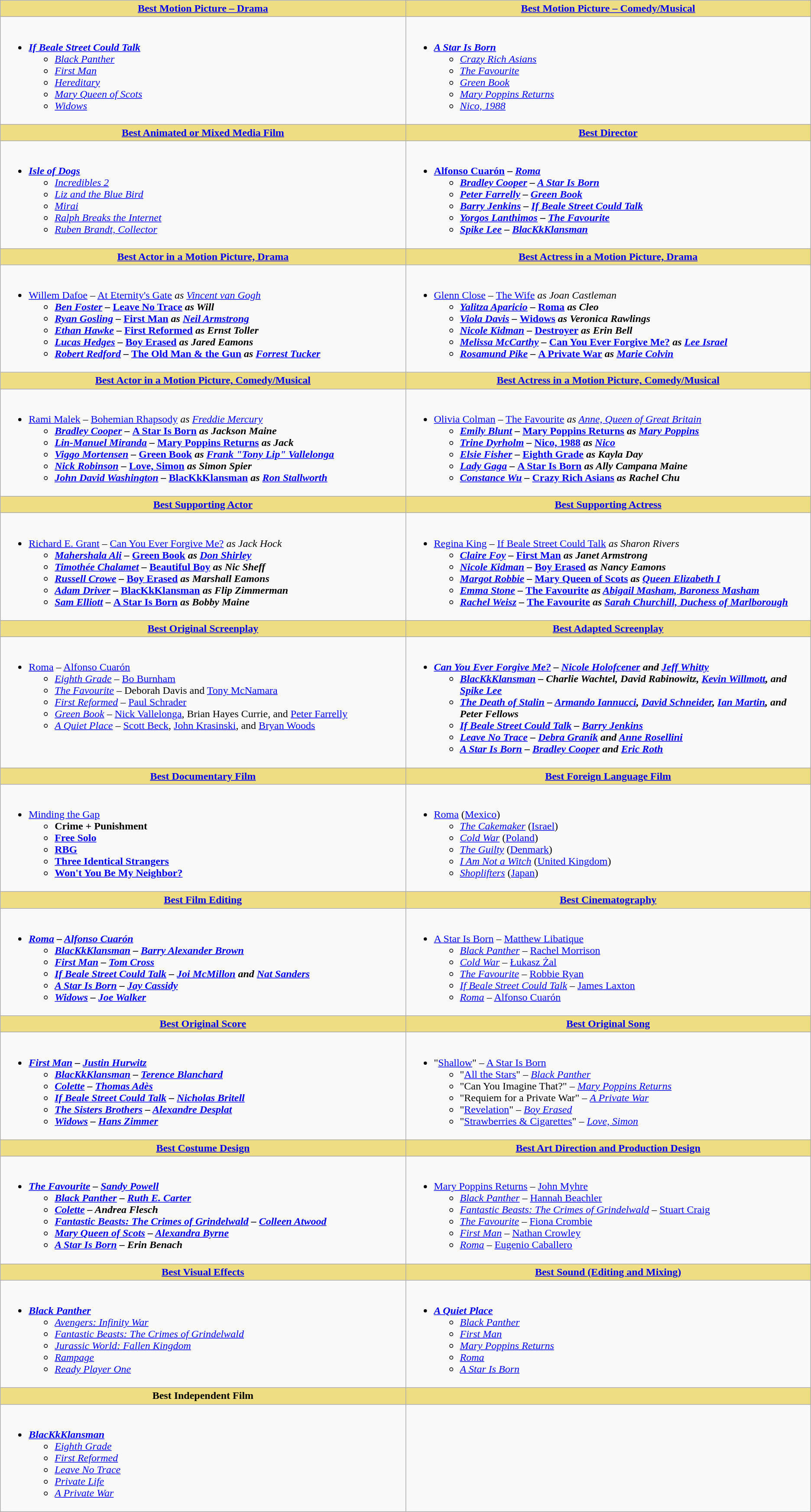<table class="wikitable">
<tr>
<th style="background:#EEDD82; width:50%"><a href='#'>Best Motion Picture – Drama</a></th>
<th style="background:#EEDD82; width:50%"><a href='#'>Best Motion Picture – Comedy/Musical</a></th>
</tr>
<tr>
<td valign="top"><br><ul><li><strong><em><a href='#'>If Beale Street Could Talk</a></em></strong><ul><li><em><a href='#'>Black Panther</a></em></li><li><em><a href='#'>First Man</a></em></li><li><em><a href='#'>Hereditary</a></em></li><li><em><a href='#'>Mary Queen of Scots</a></em></li><li><em><a href='#'>Widows</a></em></li></ul></li></ul></td>
<td valign="top"><br><ul><li><strong><em><a href='#'>A Star Is Born</a></em></strong><ul><li><em><a href='#'>Crazy Rich Asians</a></em></li><li><em><a href='#'>The Favourite</a></em></li><li><em><a href='#'>Green Book</a></em></li><li><em><a href='#'>Mary Poppins Returns</a></em></li><li><em><a href='#'>Nico, 1988</a></em></li></ul></li></ul></td>
</tr>
<tr>
<th style="background:#EEDD82; width:50%"><a href='#'>Best Animated or Mixed Media Film</a></th>
<th style="background:#EEDD82; width:50%"><a href='#'>Best Director</a></th>
</tr>
<tr>
<td valign="top"><br><ul><li><strong><em><a href='#'>Isle of Dogs</a></em></strong><ul><li><em><a href='#'>Incredibles 2</a></em></li><li><em><a href='#'>Liz and the Blue Bird</a></em></li><li><em><a href='#'>Mirai</a></em></li><li><em><a href='#'>Ralph Breaks the Internet</a></em></li><li><em><a href='#'>Ruben Brandt, Collector</a></em></li></ul></li></ul></td>
<td valign="top"><br><ul><li><strong><a href='#'>Alfonso Cuarón</a> – <em><a href='#'>Roma</a><strong><em><ul><li><a href='#'>Bradley Cooper</a> – </em><a href='#'>A Star Is Born</a><em></li><li><a href='#'>Peter Farrelly</a> – </em><a href='#'>Green Book</a><em></li><li><a href='#'>Barry Jenkins</a> – </em><a href='#'>If Beale Street Could Talk</a><em></li><li><a href='#'>Yorgos Lanthimos</a> – </em><a href='#'>The Favourite</a><em></li><li><a href='#'>Spike Lee</a> – </em><a href='#'>BlacKkKlansman</a><em></li></ul></li></ul></td>
</tr>
<tr>
<th style="background:#EEDD82; width:50%"><a href='#'>Best Actor in a Motion Picture, Drama</a></th>
<th style="background:#EEDD82; width:50%"><a href='#'>Best Actress in a Motion Picture, Drama</a></th>
</tr>
<tr>
<td valign="top"><br><ul><li></strong><a href='#'>Willem Dafoe</a> – </em><a href='#'>At Eternity's Gate</a><em> as <a href='#'>Vincent van Gogh</a><strong><ul><li><a href='#'>Ben Foster</a> – </em><a href='#'>Leave No Trace</a><em> as Will</li><li><a href='#'>Ryan Gosling</a> – </em><a href='#'>First Man</a><em> as <a href='#'>Neil Armstrong</a></li><li><a href='#'>Ethan Hawke</a> – </em><a href='#'>First Reformed</a><em> as Ernst Toller</li><li><a href='#'>Lucas Hedges</a> – </em><a href='#'>Boy Erased</a><em> as Jared Eamons</li><li><a href='#'>Robert Redford</a> – </em><a href='#'>The Old Man & the Gun</a><em> as <a href='#'>Forrest Tucker</a></li></ul></li></ul></td>
<td valign="top"><br><ul><li></strong><a href='#'>Glenn Close</a> – </em><a href='#'>The Wife</a><em> as Joan Castleman<strong><ul><li><a href='#'>Yalitza Aparicio</a> – </em><a href='#'>Roma</a><em> as Cleo</li><li><a href='#'>Viola Davis</a> – </em><a href='#'>Widows</a><em> as Veronica Rawlings</li><li><a href='#'>Nicole Kidman</a> – </em><a href='#'>Destroyer</a><em> as Erin Bell</li><li><a href='#'>Melissa McCarthy</a> – </em><a href='#'>Can You Ever Forgive Me?</a><em> as <a href='#'>Lee Israel</a></li><li><a href='#'>Rosamund Pike</a> – </em><a href='#'>A Private War</a><em> as <a href='#'>Marie Colvin</a></li></ul></li></ul></td>
</tr>
<tr>
<th style="background:#EEDD82; width:50%"><a href='#'>Best Actor in a Motion Picture, Comedy/Musical</a></th>
<th style="background:#EEDD82; width:50%"><a href='#'>Best Actress in a Motion Picture, Comedy/Musical</a></th>
</tr>
<tr>
<td valign="top"><br><ul><li></strong><a href='#'>Rami Malek</a> – </em><a href='#'>Bohemian Rhapsody</a><em> as <a href='#'>Freddie Mercury</a><strong><ul><li><a href='#'>Bradley Cooper</a> – </em><a href='#'>A Star Is Born</a><em> as Jackson Maine</li><li><a href='#'>Lin-Manuel Miranda</a> – </em><a href='#'>Mary Poppins Returns</a><em> as Jack</li><li><a href='#'>Viggo Mortensen</a> – </em><a href='#'>Green Book</a><em> as <a href='#'>Frank "Tony Lip" Vallelonga</a></li><li><a href='#'>Nick Robinson</a> – </em><a href='#'>Love, Simon</a><em> as Simon Spier</li><li><a href='#'>John David Washington</a> – </em><a href='#'>BlacKkKlansman</a><em> as <a href='#'>Ron Stallworth</a></li></ul></li></ul></td>
<td valign="top"><br><ul><li></strong><a href='#'>Olivia Colman</a> – </em><a href='#'>The Favourite</a><em> as <a href='#'>Anne, Queen of Great Britain</a><strong><ul><li><a href='#'>Emily Blunt</a> – </em><a href='#'>Mary Poppins Returns</a><em> as <a href='#'>Mary Poppins</a></li><li><a href='#'>Trine Dyrholm</a> – </em><a href='#'>Nico, 1988</a><em> as <a href='#'>Nico</a></li><li><a href='#'>Elsie Fisher</a> – </em><a href='#'>Eighth Grade</a><em> as Kayla Day</li><li><a href='#'>Lady Gaga</a> – </em><a href='#'>A Star Is Born</a><em> as Ally Campana Maine</li><li><a href='#'>Constance Wu</a> – </em><a href='#'>Crazy Rich Asians</a><em> as Rachel Chu</li></ul></li></ul></td>
</tr>
<tr>
<th style="background:#EEDD82; width:50%"><a href='#'>Best Supporting Actor</a></th>
<th style="background:#EEDD82; width:50%"><a href='#'>Best Supporting Actress</a></th>
</tr>
<tr>
<td valign="top"><br><ul><li></strong><a href='#'>Richard E. Grant</a> – </em><a href='#'>Can You Ever Forgive Me?</a><em> as Jack Hock<strong><ul><li><a href='#'>Mahershala Ali</a> – </em><a href='#'>Green Book</a><em> as <a href='#'>Don Shirley</a></li><li><a href='#'>Timothée Chalamet</a> – </em><a href='#'>Beautiful Boy</a><em> as Nic Sheff</li><li><a href='#'>Russell Crowe</a> – </em><a href='#'>Boy Erased</a><em> as Marshall Eamons</li><li><a href='#'>Adam Driver</a> – </em><a href='#'>BlacKkKlansman</a><em> as Flip Zimmerman</li><li><a href='#'>Sam Elliott</a> – </em><a href='#'>A Star Is Born</a><em> as Bobby Maine</li></ul></li></ul></td>
<td valign="top"><br><ul><li></strong><a href='#'>Regina King</a> – </em><a href='#'>If Beale Street Could Talk</a><em> as Sharon Rivers<strong><ul><li><a href='#'>Claire Foy</a> – </em><a href='#'>First Man</a><em> as Janet Armstrong</li><li><a href='#'>Nicole Kidman</a> – </em><a href='#'>Boy Erased</a><em> as Nancy Eamons</li><li><a href='#'>Margot Robbie</a> – </em><a href='#'>Mary Queen of Scots</a><em> as <a href='#'>Queen Elizabeth I</a></li><li><a href='#'>Emma Stone</a> – </em><a href='#'>The Favourite</a><em> as <a href='#'>Abigail Masham, Baroness Masham</a></li><li><a href='#'>Rachel Weisz</a> – </em><a href='#'>The Favourite</a><em> as <a href='#'>Sarah Churchill, Duchess of Marlborough</a></li></ul></li></ul></td>
</tr>
<tr>
<th style="background:#EEDD82; width:50%"><a href='#'>Best Original Screenplay</a></th>
<th style="background:#EEDD82; width:50%"><a href='#'>Best Adapted Screenplay</a></th>
</tr>
<tr>
<td valign="top"><br><ul><li></em></strong><a href='#'>Roma</a></em> – <a href='#'>Alfonso Cuarón</a></strong><ul><li><em><a href='#'>Eighth Grade</a></em> – <a href='#'>Bo Burnham</a></li><li><em><a href='#'>The Favourite</a></em> – Deborah Davis and <a href='#'>Tony McNamara</a></li><li><em><a href='#'>First Reformed</a></em> – <a href='#'>Paul Schrader</a></li><li><em><a href='#'>Green Book</a></em> – <a href='#'>Nick Vallelonga</a>, Brian Hayes Currie, and <a href='#'>Peter Farrelly</a></li><li><em><a href='#'>A Quiet Place</a></em> – <a href='#'>Scott Beck</a>, <a href='#'>John Krasinski</a>, and <a href='#'>Bryan Woods</a></li></ul></li></ul></td>
<td valign="top"><br><ul><li><strong><em><a href='#'>Can You Ever Forgive Me?</a><em> – <a href='#'>Nicole Holofcener</a> and <a href='#'>Jeff Whitty</a><strong><ul><li></em><a href='#'>BlacKkKlansman</a><em> – Charlie Wachtel, David Rabinowitz, <a href='#'>Kevin Willmott</a>, and <a href='#'>Spike Lee</a></li><li></em><a href='#'>The Death of Stalin</a><em> – <a href='#'>Armando Iannucci</a>, <a href='#'>David Schneider</a>, <a href='#'>Ian Martin</a>, and Peter Fellows</li><li></em><a href='#'>If Beale Street Could Talk</a><em> – <a href='#'>Barry Jenkins</a></li><li></em><a href='#'>Leave No Trace</a><em> – <a href='#'>Debra Granik</a> and <a href='#'>Anne Rosellini</a></li><li></em><a href='#'>A Star Is Born</a><em> – <a href='#'>Bradley Cooper</a> and <a href='#'>Eric Roth</a></li></ul></li></ul></td>
</tr>
<tr>
<th style="background:#EEDD82; width:50%"><a href='#'>Best Documentary Film</a></th>
<th style="background:#EEDD82; width:50%"><a href='#'>Best Foreign Language Film</a></th>
</tr>
<tr>
<td valign="top"><br><ul><li></em></strong><a href='#'>Minding the Gap</a><strong><em><ul><li></em>Crime + Punishment<em></li><li></em><a href='#'>Free Solo</a><em></li><li></em><a href='#'>RBG</a><em></li><li></em><a href='#'>Three Identical Strangers</a><em></li><li></em><a href='#'>Won't You Be My Neighbor?</a><em></li></ul></li></ul></td>
<td valign="top"><br><ul><li></em></strong><a href='#'>Roma</a></em> (<a href='#'>Mexico</a>)</strong><ul><li><em><a href='#'>The Cakemaker</a></em> (<a href='#'>Israel</a>)</li><li><em><a href='#'>Cold War</a></em> (<a href='#'>Poland</a>)</li><li><em><a href='#'>The Guilty</a></em> (<a href='#'>Denmark</a>)</li><li><em><a href='#'>I Am Not a Witch</a></em> (<a href='#'>United Kingdom</a>)</li><li><em><a href='#'>Shoplifters</a></em> (<a href='#'>Japan</a>)</li></ul></li></ul></td>
</tr>
<tr>
<th style="background:#EEDD82; width:50%"><a href='#'>Best Film Editing</a></th>
<th style="background:#EEDD82; width:50%"><a href='#'>Best Cinematography</a></th>
</tr>
<tr>
<td valign="top"><br><ul><li><strong><em><a href='#'>Roma</a><em> – <a href='#'>Alfonso Cuarón</a><strong><ul><li></em><a href='#'>BlacKkKlansman</a><em> – <a href='#'>Barry Alexander Brown</a></li><li></em><a href='#'>First Man</a><em> – <a href='#'>Tom Cross</a></li><li></em><a href='#'>If Beale Street Could Talk</a><em> – <a href='#'>Joi McMillon</a> and <a href='#'>Nat Sanders</a></li><li></em><a href='#'>A Star Is Born</a><em> – <a href='#'>Jay Cassidy</a></li><li></em><a href='#'>Widows</a><em> – <a href='#'>Joe Walker</a></li></ul></li></ul></td>
<td valign="top"><br><ul><li></em></strong><a href='#'>A Star Is Born</a></em> – <a href='#'>Matthew Libatique</a></strong><ul><li><em><a href='#'>Black Panther</a></em> – <a href='#'>Rachel Morrison</a></li><li><em><a href='#'>Cold War</a></em> – <a href='#'>Łukasz Żal</a></li><li><em><a href='#'>The Favourite</a></em> – <a href='#'>Robbie Ryan</a></li><li><em><a href='#'>If Beale Street Could Talk</a></em> – <a href='#'>James Laxton</a></li><li><em><a href='#'>Roma</a></em> – <a href='#'>Alfonso Cuarón</a></li></ul></li></ul></td>
</tr>
<tr>
<th style="background:#EEDD82; width:50%"><a href='#'>Best Original Score</a></th>
<th style="background:#EEDD82; width:50%"><a href='#'>Best Original Song</a></th>
</tr>
<tr>
<td valign="top"><br><ul><li><strong><em><a href='#'>First Man</a><em> – <a href='#'>Justin Hurwitz</a><strong><ul><li></em><a href='#'>BlacKkKlansman</a><em> – <a href='#'>Terence Blanchard</a></li><li></em><a href='#'>Colette</a><em> – <a href='#'>Thomas Adès</a></li><li></em><a href='#'>If Beale Street Could Talk</a><em> – <a href='#'>Nicholas Britell</a></li><li></em><a href='#'>The Sisters Brothers</a><em> – <a href='#'>Alexandre Desplat</a></li><li></em><a href='#'>Widows</a><em> – <a href='#'>Hans Zimmer</a></li></ul></li></ul></td>
<td valign="top"><br><ul><li>"</strong><a href='#'>Shallow</a>" – </em><a href='#'>A Star Is Born</a></em></strong><ul><li>"<a href='#'>All the Stars</a>" – <em><a href='#'>Black Panther</a></em></li><li>"Can You Imagine That?" – <em><a href='#'>Mary Poppins Returns</a></em></li><li>"Requiem for a Private War" – <em><a href='#'>A Private War</a></em></li><li>"<a href='#'>Revelation</a>" – <em><a href='#'>Boy Erased</a></em></li><li>"<a href='#'>Strawberries & Cigarettes</a>" – <em><a href='#'>Love, Simon</a></em></li></ul></li></ul></td>
</tr>
<tr>
<th style="background:#EEDD82; width:50%"><a href='#'>Best Costume Design</a></th>
<th style="background:#EEDD82; width:50%"><a href='#'>Best Art Direction and Production Design</a></th>
</tr>
<tr>
<td valign="top"><br><ul><li><strong><em><a href='#'>The Favourite</a><em> – <a href='#'>Sandy Powell</a><strong><ul><li></em><a href='#'>Black Panther</a><em> – <a href='#'>Ruth E. Carter</a></li><li></em><a href='#'>Colette</a><em> – Andrea Flesch</li><li></em><a href='#'>Fantastic Beasts: The Crimes of Grindelwald</a><em> – <a href='#'>Colleen Atwood</a></li><li></em><a href='#'>Mary Queen of Scots</a><em> – <a href='#'>Alexandra Byrne</a></li><li></em><a href='#'>A Star Is Born</a><em> – Erin Benach</li></ul></li></ul></td>
<td valign="top"><br><ul><li></em></strong><a href='#'>Mary Poppins Returns</a></em> – <a href='#'>John Myhre</a></strong><ul><li><em><a href='#'>Black Panther</a></em> – <a href='#'>Hannah Beachler</a></li><li><em><a href='#'>Fantastic Beasts: The Crimes of Grindelwald</a></em> – <a href='#'>Stuart Craig</a></li><li><em><a href='#'>The Favourite</a></em> – <a href='#'>Fiona Crombie</a></li><li><em><a href='#'>First Man</a></em> – <a href='#'>Nathan Crowley</a></li><li><em><a href='#'>Roma</a></em> – <a href='#'>Eugenio Caballero</a></li></ul></li></ul></td>
</tr>
<tr>
<th style="background:#EEDD82; width:50%"><a href='#'>Best Visual Effects</a></th>
<th style="background:#EEDD82; width:50%"><a href='#'>Best Sound (Editing and Mixing)</a></th>
</tr>
<tr>
<td valign="top"><br><ul><li><strong><em><a href='#'>Black Panther</a></em></strong><ul><li><em><a href='#'>Avengers: Infinity War</a></em></li><li><em><a href='#'>Fantastic Beasts: The Crimes of Grindelwald</a></em></li><li><em><a href='#'>Jurassic World: Fallen Kingdom</a></em></li><li><em><a href='#'>Rampage</a></em></li><li><em><a href='#'>Ready Player One</a></em></li></ul></li></ul></td>
<td valign="top"><br><ul><li><strong><em><a href='#'>A Quiet Place</a></em></strong><ul><li><em><a href='#'>Black Panther</a></em></li><li><em><a href='#'>First Man</a></em></li><li><em><a href='#'>Mary Poppins Returns</a></em></li><li><em><a href='#'>Roma</a></em></li><li><em><a href='#'>A Star Is Born</a></em></li></ul></li></ul></td>
</tr>
<tr>
<th style=" background:#EEDD82">Best Independent Film</th>
<th style=" background:#EEDD82"></th>
</tr>
<tr>
<td valign="top"><br><ul><li><strong><em><a href='#'>BlacKkKlansman</a></em></strong><ul><li><em><a href='#'>Eighth Grade</a></em></li><li><em><a href='#'>First Reformed</a></em></li><li><em><a href='#'>Leave No Trace</a></em></li><li><em><a href='#'>Private Life</a></em></li><li><em><a href='#'>A Private War</a></em></li></ul></li></ul></td>
<td valign="top"></td>
</tr>
</table>
